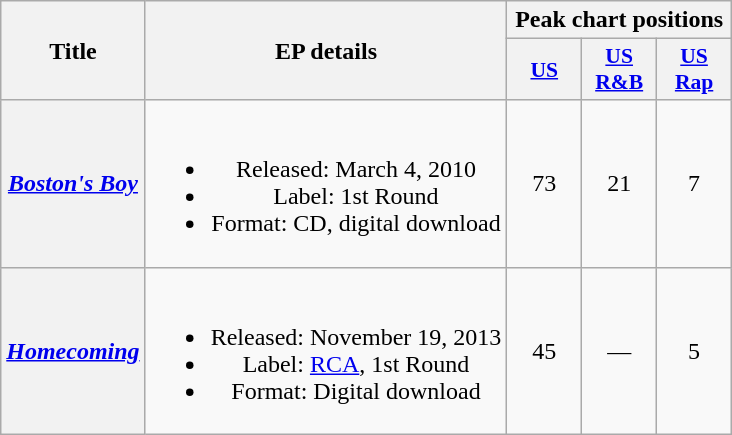<table class="wikitable plainrowheaders" style="text-align:center;">
<tr>
<th scope="col" rowspan="2">Title</th>
<th scope="col" rowspan="2">EP details</th>
<th scope="col" colspan="3">Peak chart positions</th>
</tr>
<tr>
<th scope="col" style="width:3em;font-size:90%;"><a href='#'>US</a></th>
<th scope="col" style="width:3em;font-size:90%;"><a href='#'>US<br>R&B</a></th>
<th scope="col" style="width:3em;font-size:90%;"><a href='#'>US<br>Rap</a></th>
</tr>
<tr>
<th scope="row"><em><a href='#'>Boston's Boy</a></em></th>
<td><br><ul><li>Released: March 4, 2010</li><li>Label: 1st Round</li><li>Format: CD, digital download</li></ul></td>
<td>73</td>
<td>21</td>
<td>7</td>
</tr>
<tr>
<th scope="row"><em><a href='#'>Homecoming</a></em></th>
<td><br><ul><li>Released: November 19, 2013</li><li>Label: <a href='#'>RCA</a>, 1st Round</li><li>Format: Digital download</li></ul></td>
<td>45</td>
<td>—</td>
<td>5</td>
</tr>
</table>
